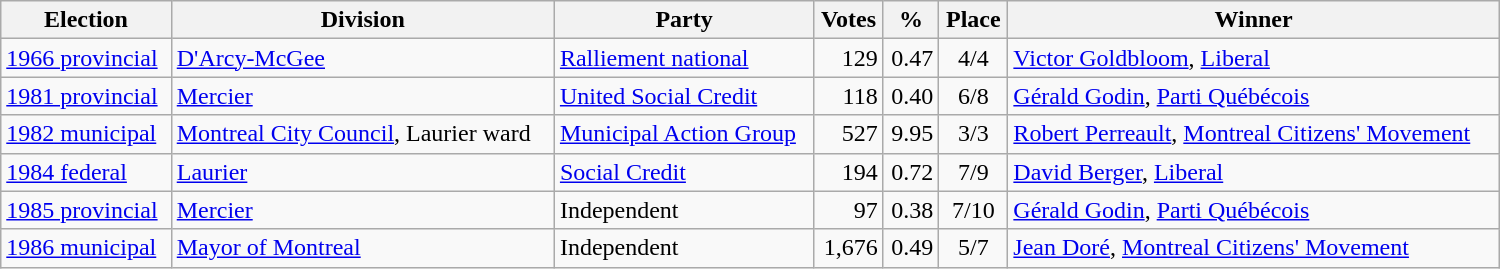<table class="wikitable" width="1000">
<tr>
<th align="left">Election</th>
<th align="left">Division</th>
<th align="left">Party</th>
<th align="right">Votes</th>
<th align="right">%</th>
<th align="center">Place</th>
<th align="center">Winner</th>
</tr>
<tr>
<td align="left"><a href='#'>1966 provincial</a></td>
<td align="left"><a href='#'>D'Arcy-McGee</a></td>
<td align="left"><a href='#'>Ralliement national</a></td>
<td align="right">129</td>
<td align="right">0.47</td>
<td align="center">4/4</td>
<td align="left"><a href='#'>Victor Goldbloom</a>, <a href='#'>Liberal</a></td>
</tr>
<tr>
<td align="left"><a href='#'>1981 provincial</a></td>
<td align="left"><a href='#'>Mercier</a></td>
<td align="left"><a href='#'>United Social Credit</a></td>
<td align="right">118</td>
<td align="right">0.40</td>
<td align="center">6/8</td>
<td align="left"><a href='#'>Gérald Godin</a>, <a href='#'>Parti Québécois</a></td>
</tr>
<tr>
<td align="left"><a href='#'>1982 municipal</a></td>
<td align="left"><a href='#'>Montreal City Council</a>, Laurier ward</td>
<td align="left"><a href='#'>Municipal Action Group</a></td>
<td align="right">527</td>
<td align="right">9.95</td>
<td align="center">3/3</td>
<td align="left"><a href='#'>Robert Perreault</a>, <a href='#'>Montreal Citizens' Movement</a></td>
</tr>
<tr>
<td align="left"><a href='#'>1984 federal</a></td>
<td align="left"><a href='#'>Laurier</a></td>
<td align="left"><a href='#'>Social Credit</a></td>
<td align="right">194</td>
<td align="right">0.72</td>
<td align="center">7/9</td>
<td align="left"><a href='#'>David Berger</a>, <a href='#'>Liberal</a></td>
</tr>
<tr>
<td align="left"><a href='#'>1985 provincial</a></td>
<td align="left"><a href='#'>Mercier</a></td>
<td align="left">Independent</td>
<td align="right">97</td>
<td align="right">0.38</td>
<td align="center">7/10</td>
<td align="left"><a href='#'>Gérald Godin</a>, <a href='#'>Parti Québécois</a></td>
</tr>
<tr>
<td align="left"><a href='#'>1986 municipal</a></td>
<td align="left"><a href='#'>Mayor of Montreal</a></td>
<td align="left">Independent</td>
<td align="right">1,676</td>
<td align="right">0.49</td>
<td align="center">5/7</td>
<td align="left"><a href='#'>Jean Doré</a>, <a href='#'>Montreal Citizens' Movement</a></td>
</tr>
</table>
